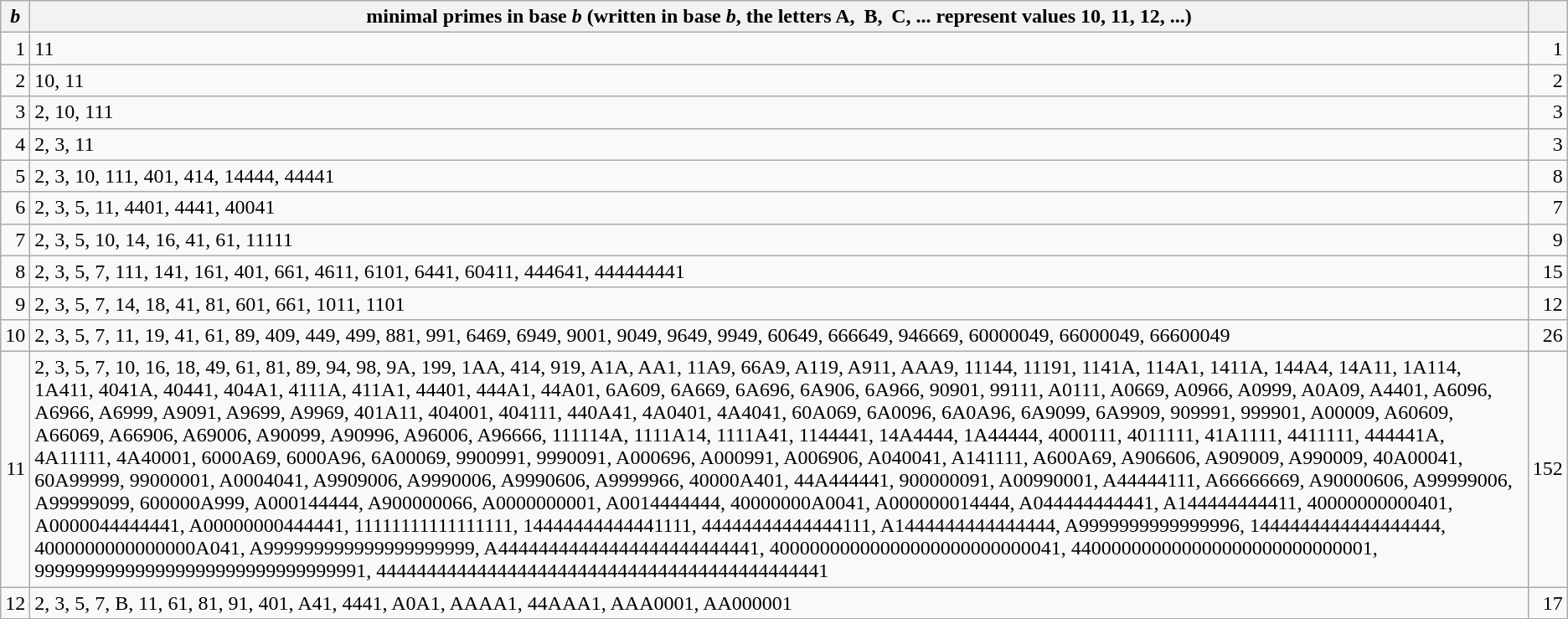<table class="wikitable">
<tr>
<th><em>b</em></th>
<th>minimal primes in base <em>b</em> (written in base <em>b</em>, the letters A,  B,  C, ... represent values 10, 11, 12, ...)</th>
<th></th>
</tr>
<tr>
<td style="text-align:right">1</td>
<td>11</td>
<td style="text-align:right">1</td>
</tr>
<tr>
<td style="text-align:right">2</td>
<td>10, 11</td>
<td style="text-align:right">2</td>
</tr>
<tr>
<td style="text-align:right">3</td>
<td>2, 10, 111</td>
<td style="text-align:right">3</td>
</tr>
<tr>
<td style="text-align:right">4</td>
<td>2, 3, 11</td>
<td style="text-align:right">3</td>
</tr>
<tr>
<td style="text-align:right">5</td>
<td>2, 3, 10, 111, 401, 414, 14444, 44441</td>
<td style="text-align:right">8</td>
</tr>
<tr>
<td style="text-align:right">6</td>
<td>2, 3, 5, 11, 4401, 4441, 40041</td>
<td style="text-align:right">7</td>
</tr>
<tr>
<td style="text-align:right">7</td>
<td>2, 3, 5, 10, 14, 16, 41, 61, 11111</td>
<td style="text-align:right">9</td>
</tr>
<tr>
<td style="text-align:right">8</td>
<td>2, 3, 5, 7, 111, 141, 161, 401, 661, 4611, 6101, 6441, 60411, 444641, 444444441</td>
<td style="text-align:right">15</td>
</tr>
<tr>
<td style="text-align:right">9</td>
<td>2, 3, 5, 7, 14, 18, 41, 81, 601, 661, 1011, 1101</td>
<td style="text-align:right">12</td>
</tr>
<tr>
<td style="text-align:right">10</td>
<td>2, 3, 5, 7, 11, 19, 41, 61, 89, 409, 449, 499, 881, 991, 6469, 6949, 9001, 9049, 9649, 9949, 60649, 666649, 946669, 60000049, 66000049, 66600049</td>
<td style="text-align:right">26</td>
</tr>
<tr>
<td style="text-align:right">11</td>
<td>2, 3, 5, 7, 10, 16, 18, 49, 61, 81, 89, 94, 98, 9A, 199, 1AA, 414, 919, A1A, AA1, 11A9, 66A9, A119, A911, AAA9, 11144, 11191, 1141A, 114A1, 1411A, 144A4, 14A11, 1A114, 1A411, 4041A, 40441, 404A1, 4111A, 411A1, 44401, 444A1, 44A01, 6A609, 6A669, 6A696, 6A906, 6A966, 90901, 99111, A0111, A0669, A0966, A0999, A0A09, A4401, A6096, A6966, A6999, A9091, A9699, A9969, 401A11, 404001, 404111, 440A41, 4A0401, 4A4041, 60A069, 6A0096, 6A0A96, 6A9099, 6A9909, 909991, 999901, A00009, A60609, A66069, A66906, A69006, A90099, A90996, A96006, A96666, 111114A, 1111A14, 1111A41, 1144441, 14A4444, 1A44444, 4000111, 4011111, 41A1111, 4411111, 444441A, 4A11111, 4A40001, 6000A69, 6000A96, 6A00069, 9900991, 9990091, A000696, A000991, A006906, A040041, A141111, A600A69, A906606, A909009, A990009, 40A00041, 60A99999, 99000001, A0004041, A9909006, A9990006, A9990606, A9999966, 40000A401, 44A444441, 900000091, A00990001, A44444111, A66666669, A90000606, A99999006, A99999099, 600000A999, A000144444, A900000066, A0000000001, A0014444444, 40000000A0041, A000000014444, A044444444441, A144444444411, 40000000000401, A0000044444441, A00000000444441, 11111111111111111, 14444444444441111, 44444444444444111, A1444444444444444, A9999999999999996, 1444444444444444444, 4000000000000000A041, A999999999999999999999, A44444444444444444444444441, 40000000000000000000000000041, 440000000000000000000000000001, 999999999999999999999999999999991, 444444444444444444444444444444444444444444441</td>
<td style="text-align:right">152</td>
</tr>
<tr>
<td style="text-align:right">12</td>
<td>2, 3, 5, 7, B, 11, 61, 81, 91, 401, A41, 4441, A0A1, AAAA1, 44AAA1, AAA0001, AA000001</td>
<td style="text-align:right">17</td>
</tr>
</table>
